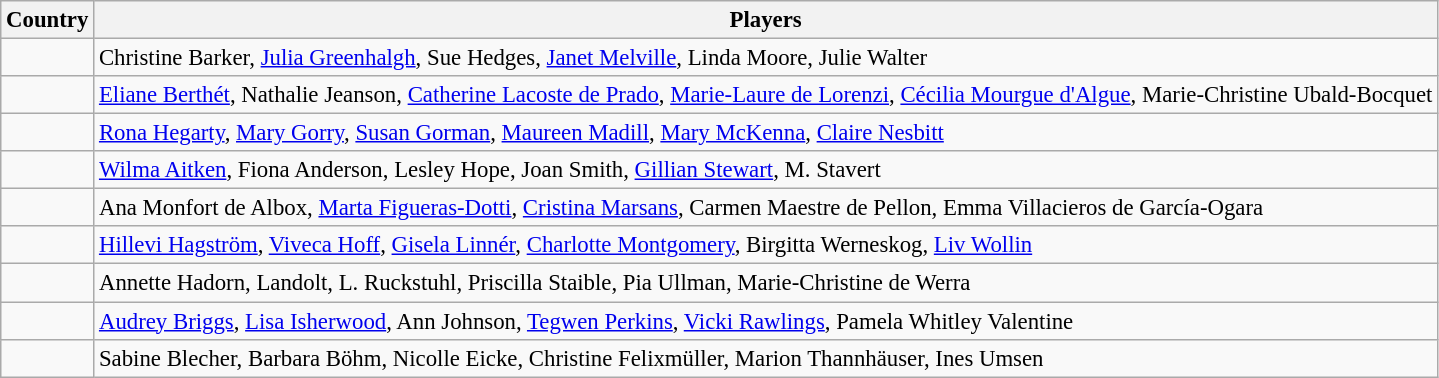<table class="wikitable" style="font-size:95%;">
<tr>
<th>Country</th>
<th>Players</th>
</tr>
<tr>
<td></td>
<td>Christine Barker, <a href='#'>Julia Greenhalgh</a>, Sue Hedges, <a href='#'>Janet Melville</a>, Linda Moore, Julie Walter</td>
</tr>
<tr>
<td></td>
<td><a href='#'>Eliane Berthét</a>, Nathalie Jeanson, <a href='#'>Catherine Lacoste de Prado</a>, <a href='#'>Marie-Laure de Lorenzi</a>, <a href='#'>Cécilia Mourgue d'Algue</a>, Marie-Christine Ubald-Bocquet</td>
</tr>
<tr>
<td></td>
<td><a href='#'>Rona Hegarty</a>, <a href='#'>Mary Gorry</a>, <a href='#'>Susan Gorman</a>, <a href='#'>Maureen Madill</a>, <a href='#'>Mary McKenna</a>, <a href='#'>Claire Nesbitt</a></td>
</tr>
<tr>
<td></td>
<td><a href='#'>Wilma Aitken</a>, Fiona Anderson, Lesley Hope, Joan Smith, <a href='#'>Gillian Stewart</a>, M. Stavert</td>
</tr>
<tr>
<td></td>
<td>Ana Monfort de Albox, <a href='#'>Marta Figueras-Dotti</a>, <a href='#'>Cristina Marsans</a>, Carmen Maestre de Pellon, Emma Villacieros de García-Ogara</td>
</tr>
<tr>
<td></td>
<td><a href='#'>Hillevi Hagström</a>, <a href='#'>Viveca Hoff</a>, <a href='#'>Gisela Linnér</a>, <a href='#'>Charlotte Montgomery</a>, Birgitta Werneskog, <a href='#'>Liv Wollin</a></td>
</tr>
<tr>
<td></td>
<td>Annette Hadorn, Landolt, L. Ruckstuhl, Priscilla Staible, Pia Ullman, Marie-Christine de Werra</td>
</tr>
<tr>
<td></td>
<td><a href='#'>Audrey Briggs</a>, <a href='#'>Lisa Isherwood</a>, Ann Johnson, <a href='#'>Tegwen Perkins</a>, <a href='#'>Vicki Rawlings</a>, Pamela Whitley Valentine</td>
</tr>
<tr>
<td></td>
<td>Sabine Blecher, Barbara Böhm, Nicolle Eicke, Christine Felixmüller, Marion Thannhäuser, Ines Umsen</td>
</tr>
</table>
